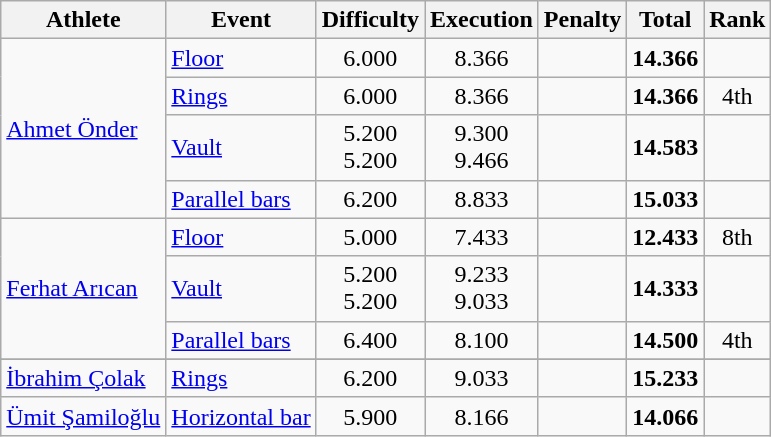<table class="wikitable">
<tr>
<th>Athlete</th>
<th>Event</th>
<th>Difficulty</th>
<th>Execution</th>
<th>Penalty</th>
<th>Total</th>
<th>Rank</th>
</tr>
<tr align=center>
<td align=left rowspan=4><a href='#'>Ahmet Önder</a></td>
<td align=left> <a href='#'>Floor</a></td>
<td>6.000</td>
<td>8.366</td>
<td></td>
<td><strong>14.366</strong></td>
<td></td>
</tr>
<tr align=center>
<td align=left> <a href='#'>Rings</a></td>
<td>6.000</td>
<td>8.366</td>
<td></td>
<td><strong>14.366</strong></td>
<td>4th</td>
</tr>
<tr align=center>
<td align=left> <a href='#'>Vault</a></td>
<td>5.200<br>5.200</td>
<td>9.300<br>9.466</td>
<td></td>
<td><strong>14.583</strong></td>
<td></td>
</tr>
<tr align=center>
<td align=left> <a href='#'>Parallel bars</a></td>
<td>6.200</td>
<td>8.833</td>
<td></td>
<td><strong>15.033</strong></td>
<td></td>
</tr>
<tr align=center>
<td align=left rowspan=3><a href='#'>Ferhat Arıcan</a></td>
<td align=left> <a href='#'>Floor</a></td>
<td>5.000</td>
<td>7.433</td>
<td></td>
<td><strong>12.433</strong></td>
<td>8th</td>
</tr>
<tr align=center>
<td align=left> <a href='#'>Vault</a></td>
<td>5.200<br>5.200</td>
<td>9.233<br>9.033</td>
<td></td>
<td><strong>14.333</strong></td>
<td></td>
</tr>
<tr align=center>
<td align=left> <a href='#'>Parallel bars</a></td>
<td>6.400</td>
<td>8.100</td>
<td></td>
<td><strong>14.500</strong></td>
<td>4th</td>
</tr>
<tr align=center>
</tr>
<tr align=center>
<td align=left rowspan=1><a href='#'>İbrahim Çolak</a></td>
<td align=left> <a href='#'>Rings</a></td>
<td>6.200</td>
<td>9.033</td>
<td></td>
<td><strong>15.233</strong></td>
<td></td>
</tr>
<tr align=center>
<td align=left rowspan=1><a href='#'>Ümit Şamiloğlu</a></td>
<td align=left> <a href='#'>Horizontal bar</a></td>
<td>5.900</td>
<td>8.166</td>
<td></td>
<td><strong>14.066</strong></td>
<td></td>
</tr>
</table>
